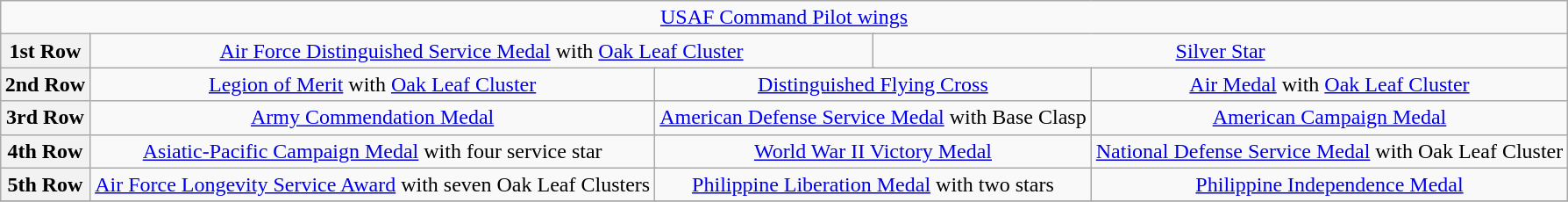<table class="wikitable" style="margin:1em auto; text-align:center;">
<tr>
<td colspan="17"><a href='#'>USAF Command Pilot wings</a></td>
</tr>
<tr>
<th>1st Row</th>
<td colspan="7"><a href='#'>Air Force Distinguished Service Medal</a> with <a href='#'>Oak Leaf Cluster</a></td>
<td colspan="7"><a href='#'>Silver Star</a></td>
</tr>
<tr>
<th>2nd Row</th>
<td colspan="4"><a href='#'>Legion of Merit</a> with <a href='#'>Oak Leaf Cluster</a></td>
<td colspan="4"><a href='#'>Distinguished Flying Cross</a></td>
<td colspan="4"><a href='#'>Air Medal</a> with <a href='#'>Oak Leaf Cluster</a></td>
</tr>
<tr>
<th>3rd Row</th>
<td colspan="4"><a href='#'>Army Commendation Medal</a></td>
<td colspan="4"><a href='#'>American Defense Service Medal</a> with Base Clasp</td>
<td colspan="4"><a href='#'>American Campaign Medal</a></td>
</tr>
<tr>
<th>4th Row</th>
<td colspan="4"><a href='#'>Asiatic-Pacific Campaign Medal</a> with four service star</td>
<td colspan="4"><a href='#'>World War II Victory Medal</a></td>
<td colspan="4"><a href='#'>National Defense Service Medal</a> with Oak Leaf Cluster</td>
</tr>
<tr>
<th>5th Row</th>
<td colspan="4"><a href='#'>Air Force Longevity Service Award</a> with seven Oak Leaf Clusters</td>
<td colspan="4"><a href='#'>Philippine Liberation Medal</a> with two stars</td>
<td colspan="4"><a href='#'>Philippine Independence Medal</a></td>
</tr>
<tr>
</tr>
</table>
